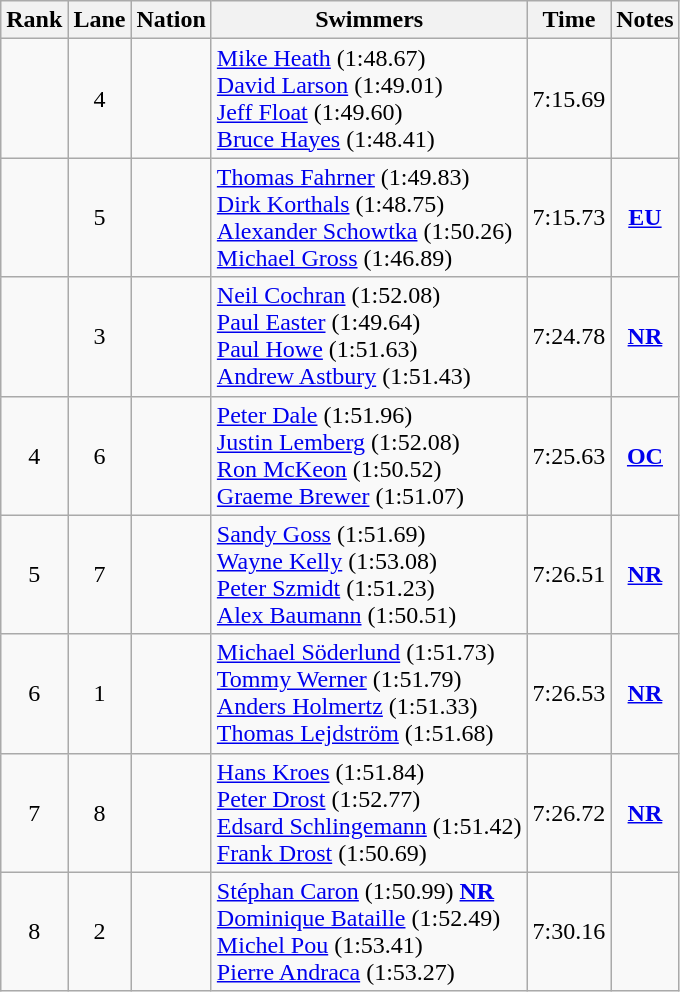<table class="wikitable sortable" style="text-align:center">
<tr>
<th>Rank</th>
<th>Lane</th>
<th>Nation</th>
<th>Swimmers</th>
<th>Time</th>
<th>Notes</th>
</tr>
<tr>
<td></td>
<td>4</td>
<td align=left></td>
<td align=left><a href='#'>Mike Heath</a> (1:48.67)<br><a href='#'>David Larson</a> (1:49.01)<br><a href='#'>Jeff Float</a> (1:49.60)<br><a href='#'>Bruce Hayes</a> (1:48.41)</td>
<td>7:15.69</td>
<td></td>
</tr>
<tr>
<td></td>
<td>5</td>
<td align=left></td>
<td align=left><a href='#'>Thomas Fahrner</a> (1:49.83)<br><a href='#'>Dirk Korthals</a> (1:48.75)<br><a href='#'>Alexander Schowtka</a> (1:50.26)<br><a href='#'>Michael Gross</a> (1:46.89)</td>
<td>7:15.73</td>
<td><strong><a href='#'>EU</a></strong></td>
</tr>
<tr>
<td></td>
<td>3</td>
<td align=left></td>
<td align=left><a href='#'>Neil Cochran</a> (1:52.08)<br><a href='#'>Paul Easter</a> (1:49.64)<br><a href='#'>Paul Howe</a> (1:51.63)<br><a href='#'>Andrew Astbury</a> (1:51.43)</td>
<td>7:24.78</td>
<td><strong><a href='#'>NR</a></strong></td>
</tr>
<tr>
<td>4</td>
<td>6</td>
<td align=left></td>
<td align=left><a href='#'>Peter Dale</a> (1:51.96)<br><a href='#'>Justin Lemberg</a> (1:52.08)<br><a href='#'>Ron McKeon</a> (1:50.52)<br><a href='#'>Graeme Brewer</a> (1:51.07)</td>
<td>7:25.63</td>
<td><strong><a href='#'>OC</a></strong></td>
</tr>
<tr>
<td>5</td>
<td>7</td>
<td align=left></td>
<td align=left><a href='#'>Sandy Goss</a> (1:51.69)<br><a href='#'>Wayne Kelly</a> (1:53.08)<br><a href='#'>Peter Szmidt</a> (1:51.23)<br><a href='#'>Alex Baumann</a> (1:50.51)</td>
<td>7:26.51</td>
<td><strong><a href='#'>NR</a></strong></td>
</tr>
<tr>
<td>6</td>
<td>1</td>
<td align=left></td>
<td align=left><a href='#'>Michael Söderlund</a> (1:51.73)<br><a href='#'>Tommy Werner</a> (1:51.79)<br><a href='#'>Anders Holmertz</a> (1:51.33)<br><a href='#'>Thomas Lejdström</a> (1:51.68)</td>
<td>7:26.53</td>
<td><strong><a href='#'>NR</a></strong></td>
</tr>
<tr>
<td>7</td>
<td>8</td>
<td align=left></td>
<td align=left><a href='#'>Hans Kroes</a> (1:51.84)<br><a href='#'>Peter Drost</a> (1:52.77)<br><a href='#'>Edsard Schlingemann</a> (1:51.42)<br><a href='#'>Frank Drost</a> (1:50.69)</td>
<td>7:26.72</td>
<td><strong><a href='#'>NR</a></strong></td>
</tr>
<tr>
<td>8</td>
<td>2</td>
<td align=left></td>
<td align=left><a href='#'>Stéphan Caron</a> (1:50.99) <strong><a href='#'>NR</a></strong><br><a href='#'>Dominique Bataille</a> (1:52.49)<br><a href='#'>Michel Pou</a> (1:53.41)<br><a href='#'>Pierre Andraca</a> (1:53.27)</td>
<td>7:30.16</td>
<td></td>
</tr>
</table>
